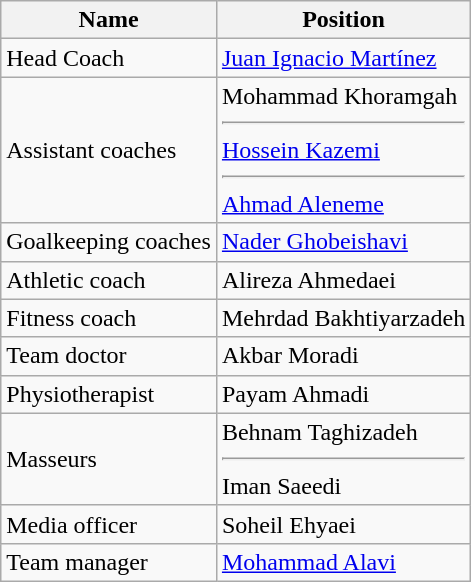<table class=wikitable>
<tr>
<th>Name</th>
<th>Position</th>
</tr>
<tr>
<td>Head Coach</td>
<td> <a href='#'>Juan Ignacio Martínez</a></td>
</tr>
<tr>
<td>Assistant coaches</td>
<td> Mohammad Khoramgah<hr> <a href='#'>Hossein Kazemi</a><hr> <a href='#'>Ahmad Aleneme</a></td>
</tr>
<tr>
<td>Goalkeeping coaches</td>
<td> <a href='#'>Nader Ghobeishavi</a></td>
</tr>
<tr>
<td>Athletic coach</td>
<td> Alireza Ahmedaei</td>
</tr>
<tr>
<td>Fitness coach</td>
<td> Mehrdad Bakhtiyarzadeh</td>
</tr>
<tr>
<td>Team doctor</td>
<td> Akbar Moradi</td>
</tr>
<tr>
<td>Physiotherapist</td>
<td> Payam Ahmadi</td>
</tr>
<tr>
<td>Masseurs</td>
<td> Behnam Taghizadeh<hr> Iman Saeedi</td>
</tr>
<tr>
<td>Media officer</td>
<td> Soheil Ehyaei</td>
</tr>
<tr>
<td>Team manager</td>
<td> <a href='#'>Mohammad Alavi</a></td>
</tr>
</table>
